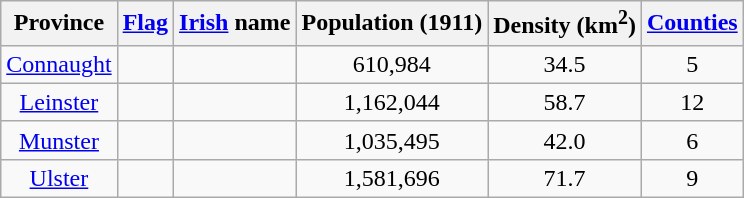<table class="wikitable sortable" align="center" style="text-align: center;">
<tr>
<th>Province</th>
<th><a href='#'>Flag</a></th>
<th><a href='#'>Irish</a> name</th>
<th>Population (1911)</th>
<th>Density (km<sup>2</sup>)</th>
<th><a href='#'>Counties</a></th>
</tr>
<tr>
<td><a href='#'>Connaught</a></td>
<td></td>
<td><br><small></small></td>
<td>610,984</td>
<td>34.5</td>
<td>5</td>
</tr>
<tr>
<td><a href='#'>Leinster</a></td>
<td></td>
<td><br><small></small></td>
<td>1,162,044</td>
<td>58.7</td>
<td>12</td>
</tr>
<tr>
<td><a href='#'>Munster</a></td>
<td></td>
<td><br><small></small></td>
<td>1,035,495</td>
<td>42.0</td>
<td>6</td>
</tr>
<tr>
<td><a href='#'>Ulster</a></td>
<td></td>
<td><br><small></small></td>
<td>1,581,696</td>
<td>71.7</td>
<td>9</td>
</tr>
</table>
